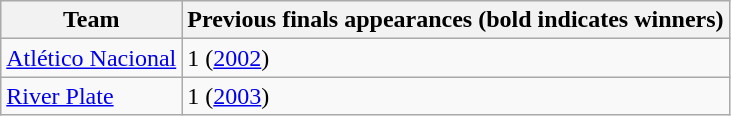<table class="wikitable">
<tr>
<th>Team</th>
<th>Previous finals appearances (bold indicates winners)</th>
</tr>
<tr>
<td> <a href='#'>Atlético Nacional</a></td>
<td>1 (<a href='#'>2002</a>)</td>
</tr>
<tr>
<td> <a href='#'>River Plate</a></td>
<td>1 (<a href='#'>2003</a>)</td>
</tr>
</table>
